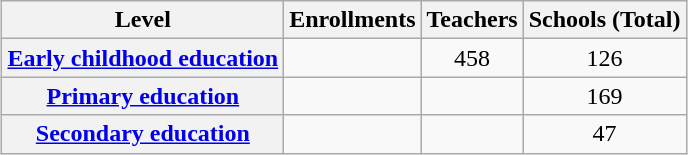<table class="wikitable" style="margin:1em auto; border-collapse:collapse; text-align:center;">
<tr>
<th>Level</th>
<th>Enrollments</th>
<th>Teachers</th>
<th>Schools (Total)</th>
</tr>
<tr>
<th><a href='#'>Early childhood education</a></th>
<td style="text-align:right;"></td>
<td>458</td>
<td>126</td>
</tr>
<tr>
<th><a href='#'>Primary education</a></th>
<td style="text-align:right;"></td>
<td></td>
<td>169</td>
</tr>
<tr>
<th><a href='#'>Secondary education</a></th>
<td style="text-align:right;"></td>
<td></td>
<td>47</td>
</tr>
</table>
